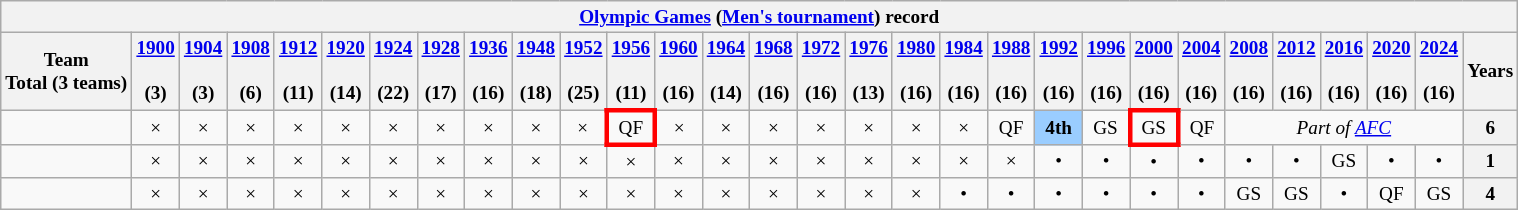<table class="wikitable" style="text-align:center; font-size:80%;">
<tr>
<th colspan=31><a href='#'>Olympic Games</a> (<a href='#'>Men's tournament</a>) record</th>
</tr>
<tr>
<th>Team<br>Total (3 teams)</th>
<th><a href='#'>1900</a><br><br>(3)</th>
<th colspan="2"><a href='#'>1904</a><br><br>(3)</th>
<th><a href='#'>1908</a><br><br>(6)</th>
<th><a href='#'>1912</a><br><br>(11)</th>
<th><a href='#'>1920</a><br><br>(14)</th>
<th><a href='#'>1924</a><br><br>(22)</th>
<th><a href='#'>1928</a><br><br>(17)</th>
<th><a href='#'>1936</a><br><br>(16)</th>
<th><a href='#'>1948</a><br><br>(18)</th>
<th><a href='#'>1952</a><br><br>(25)</th>
<th><a href='#'>1956</a><br><br>(11)</th>
<th><a href='#'>1960</a><br><br>(16)</th>
<th><a href='#'>1964</a><br><br>(14)</th>
<th><a href='#'>1968</a><br><br>(16)</th>
<th><a href='#'>1972</a><br><br>(16)</th>
<th><a href='#'>1976</a><br><br>(13)</th>
<th><a href='#'>1980</a><br><br>(16)</th>
<th><a href='#'>1984</a><br><br>(16)</th>
<th><a href='#'>1988</a><br><br>(16)</th>
<th><a href='#'>1992</a><br><br>(16)</th>
<th><a href='#'>1996</a><br><br>(16)</th>
<th><a href='#'>2000</a><br><br>(16)</th>
<th><a href='#'>2004</a><br><br>(16)</th>
<th><a href='#'>2008</a><br><br>(16)</th>
<th><a href='#'>2012</a><br><br>(16)</th>
<th><a href='#'>2016</a><br><br>(16)</th>
<th><a href='#'>2020</a><br><br>(16)</th>
<th><a href='#'>2024</a><br><br>(16)</th>
<th>Years</th>
</tr>
<tr>
<td style="text-align:left"></td>
<td>×</td>
<td colspan="2">×</td>
<td>×</td>
<td>×</td>
<td>×</td>
<td>×</td>
<td>×</td>
<td>×</td>
<td>×</td>
<td>×</td>
<td style="border: 3px solid red">QF</td>
<td>×</td>
<td>×</td>
<td>×</td>
<td>×</td>
<td>×</td>
<td>×</td>
<td>×</td>
<td>QF</td>
<td style="background:#9acdff;"><strong>4th</strong></td>
<td>GS</td>
<td style="border: 3px solid red">GS</td>
<td>QF</td>
<td colspan="5"><em>Part of <a href='#'>AFC</a></em></td>
<th>6</th>
</tr>
<tr>
<td style="text-align:left"></td>
<td>×</td>
<td colspan="2">×</td>
<td>×</td>
<td>×</td>
<td>×</td>
<td>×</td>
<td>×</td>
<td>×</td>
<td>×</td>
<td>×</td>
<td>×</td>
<td>×</td>
<td>×</td>
<td>×</td>
<td>×</td>
<td>×</td>
<td>×</td>
<td>×</td>
<td>×</td>
<td>•</td>
<td>•</td>
<td>•</td>
<td>•</td>
<td>•</td>
<td>•</td>
<td>GS</td>
<td>•</td>
<td>•</td>
<th>1</th>
</tr>
<tr>
<td style="text-align:left"></td>
<td>×</td>
<td colspan="2">×</td>
<td>×</td>
<td>×</td>
<td>×</td>
<td>×</td>
<td>×</td>
<td>×</td>
<td>×</td>
<td>×</td>
<td>×</td>
<td>×</td>
<td>×</td>
<td>×</td>
<td>×</td>
<td>×</td>
<td>×</td>
<td>•</td>
<td>•</td>
<td>•</td>
<td>•</td>
<td>•</td>
<td>•</td>
<td>GS</td>
<td>GS</td>
<td>•</td>
<td>QF</td>
<td>GS</td>
<th>4</th>
</tr>
</table>
